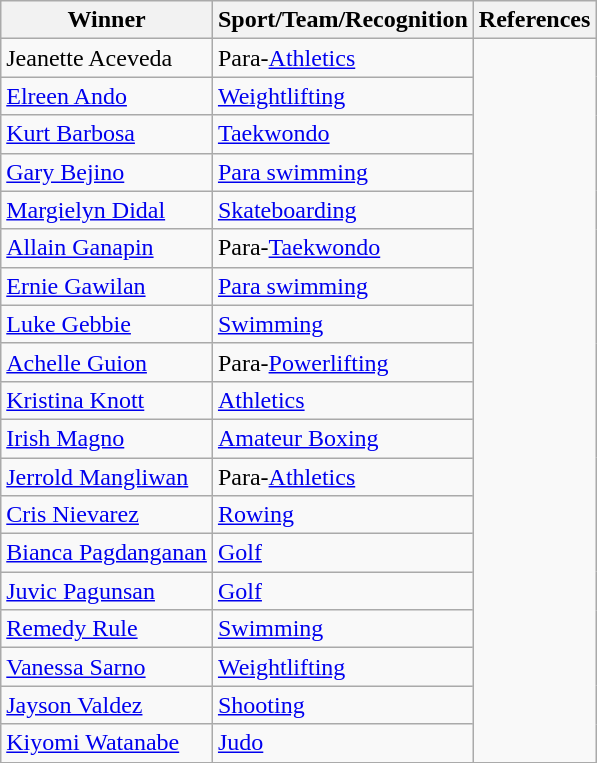<table class="wikitable">
<tr>
<th>Winner</th>
<th>Sport/Team/Recognition</th>
<th>References</th>
</tr>
<tr>
<td>Jeanette Aceveda</td>
<td>Para-<a href='#'>Athletics</a>  <br> </td>
<td rowspan=19></td>
</tr>
<tr>
<td><a href='#'>Elreen Ando</a></td>
<td><a href='#'>Weightlifting</a>  <br> </td>
</tr>
<tr>
<td><a href='#'>Kurt Barbosa</a></td>
<td><a href='#'>Taekwondo</a>  <br> </td>
</tr>
<tr>
<td><a href='#'>Gary Bejino</a></td>
<td><a href='#'>Para swimming</a>  <br> </td>
</tr>
<tr>
<td><a href='#'>Margielyn Didal</a></td>
<td><a href='#'>Skateboarding</a>  <br> </td>
</tr>
<tr>
<td><a href='#'>Allain Ganapin</a></td>
<td>Para-<a href='#'>Taekwondo</a>  <br> </td>
</tr>
<tr>
<td><a href='#'>Ernie Gawilan</a></td>
<td><a href='#'>Para swimming</a>  <br> </td>
</tr>
<tr>
<td><a href='#'>Luke Gebbie</a></td>
<td><a href='#'>Swimming</a>  <br> </td>
</tr>
<tr>
<td><a href='#'>Achelle Guion</a></td>
<td>Para-<a href='#'>Powerlifting</a>  <br> </td>
</tr>
<tr>
<td><a href='#'>Kristina Knott</a></td>
<td><a href='#'>Athletics</a>  <br> </td>
</tr>
<tr>
<td><a href='#'>Irish Magno</a></td>
<td><a href='#'>Amateur Boxing</a>  <br> </td>
</tr>
<tr>
<td><a href='#'>Jerrold Mangliwan</a></td>
<td>Para-<a href='#'>Athletics</a>  <br> </td>
</tr>
<tr>
<td><a href='#'>Cris Nievarez</a></td>
<td><a href='#'>Rowing</a>  <br> </td>
</tr>
<tr>
<td><a href='#'>Bianca Pagdanganan</a></td>
<td><a href='#'>Golf</a>  <br> </td>
</tr>
<tr>
<td><a href='#'>Juvic Pagunsan</a></td>
<td><a href='#'>Golf</a>  <br> </td>
</tr>
<tr>
<td><a href='#'>Remedy Rule</a></td>
<td><a href='#'>Swimming</a>  <br> </td>
</tr>
<tr>
<td><a href='#'>Vanessa Sarno</a></td>
<td><a href='#'>Weightlifting</a>  <br> </td>
</tr>
<tr>
<td><a href='#'>Jayson Valdez</a></td>
<td><a href='#'>Shooting</a>  <br> </td>
</tr>
<tr>
<td><a href='#'>Kiyomi Watanabe</a></td>
<td><a href='#'>Judo</a>  <br> </td>
</tr>
<tr>
</tr>
</table>
